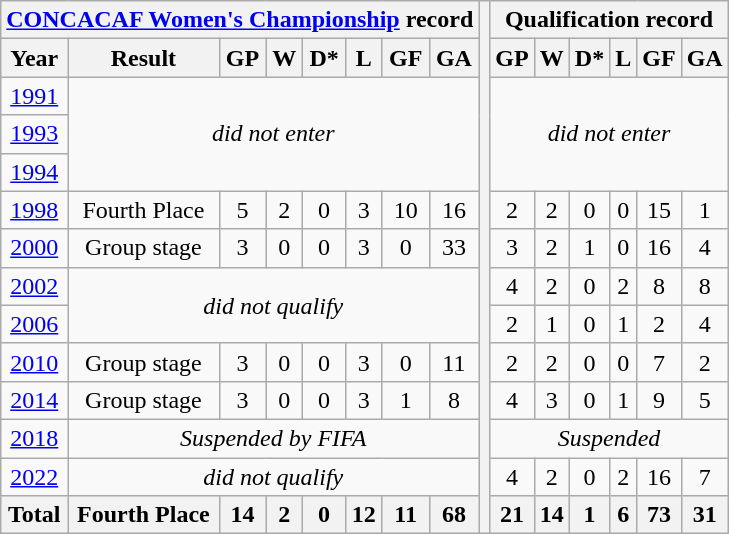<table class="wikitable" style="text-align: center;">
<tr>
<th colspan=8><a href='#'>CONCACAF Women's Championship</a> record</th>
<th rowspan=14></th>
<th colspan=6>Qualification record</th>
</tr>
<tr>
<th>Year</th>
<th>Result</th>
<th>GP</th>
<th>W</th>
<th>D*</th>
<th>L</th>
<th>GF</th>
<th>GA</th>
<th>GP</th>
<th>W</th>
<th>D*</th>
<th>L</th>
<th>GF</th>
<th>GA</th>
</tr>
<tr>
<td> <a href='#'>1991</a></td>
<td colspan=7 rowspan=3><em>did not enter</em></td>
<td colspan=6 rowspan=3><em>did not enter</em></td>
</tr>
<tr>
<td> <a href='#'>1993</a></td>
</tr>
<tr>
<td> <a href='#'>1994</a></td>
</tr>
<tr>
<td> <a href='#'>1998</a></td>
<td>Fourth Place</td>
<td>5</td>
<td>2</td>
<td>0</td>
<td>3</td>
<td>10</td>
<td>16</td>
<td>2</td>
<td>2</td>
<td>0</td>
<td>0</td>
<td>15</td>
<td>1</td>
</tr>
<tr>
<td> <a href='#'>2000</a></td>
<td>Group stage</td>
<td>3</td>
<td>0</td>
<td>0</td>
<td>3</td>
<td>0</td>
<td>33</td>
<td>3</td>
<td>2</td>
<td>1</td>
<td>0</td>
<td>16</td>
<td>4</td>
</tr>
<tr>
<td> <a href='#'>2002</a></td>
<td colspan=7 rowspan=2><em>did not qualify</em></td>
<td>4</td>
<td>2</td>
<td>0</td>
<td>2</td>
<td>8</td>
<td>8</td>
</tr>
<tr>
<td> <a href='#'>2006</a></td>
<td>2</td>
<td>1</td>
<td>0</td>
<td>1</td>
<td>2</td>
<td>4</td>
</tr>
<tr>
<td> <a href='#'>2010</a></td>
<td>Group stage</td>
<td>3</td>
<td>0</td>
<td>0</td>
<td>3</td>
<td>0</td>
<td>11</td>
<td>2</td>
<td>2</td>
<td>0</td>
<td>0</td>
<td>7</td>
<td>2</td>
</tr>
<tr>
<td> <a href='#'>2014</a></td>
<td>Group stage</td>
<td>3</td>
<td>0</td>
<td>0</td>
<td>3</td>
<td>1</td>
<td>8</td>
<td>4</td>
<td>3</td>
<td>0</td>
<td>1</td>
<td>9</td>
<td>5</td>
</tr>
<tr>
<td> <a href='#'>2018</a></td>
<td colspan=7><em>Suspended by FIFA</em></td>
<td colspan=6><em>Suspended</em></td>
</tr>
<tr>
<td> <a href='#'>2022</a></td>
<td colspan=7><em>did not qualify</em></td>
<td>4</td>
<td>2</td>
<td>0</td>
<td>2</td>
<td>16</td>
<td>7</td>
</tr>
<tr>
<th>Total</th>
<th>Fourth Place</th>
<th>14</th>
<th>2</th>
<th>0</th>
<th>12</th>
<th>11</th>
<th>68</th>
<th>21</th>
<th>14</th>
<th>1</th>
<th>6</th>
<th>73</th>
<th>31</th>
</tr>
</table>
